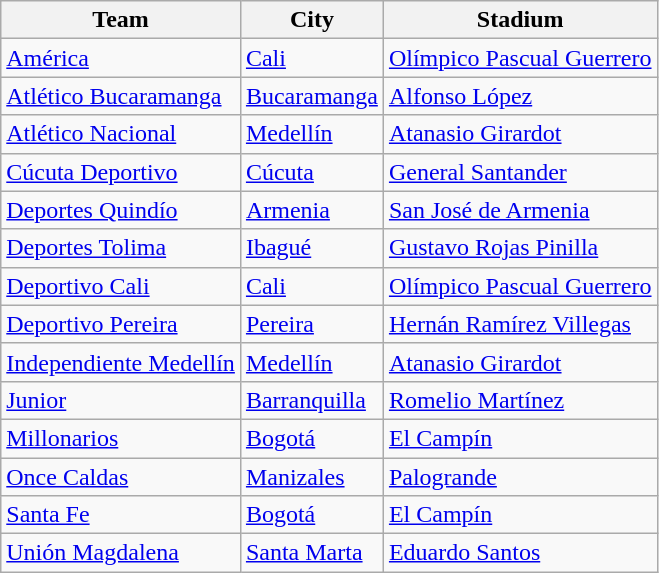<table class="wikitable sortable">
<tr>
<th>Team</th>
<th>City</th>
<th>Stadium</th>
</tr>
<tr>
<td><a href='#'>América</a></td>
<td><a href='#'>Cali</a></td>
<td><a href='#'>Olímpico Pascual Guerrero</a></td>
</tr>
<tr>
<td><a href='#'>Atlético Bucaramanga</a></td>
<td><a href='#'>Bucaramanga</a></td>
<td><a href='#'>Alfonso López</a></td>
</tr>
<tr>
<td><a href='#'>Atlético Nacional</a></td>
<td><a href='#'>Medellín</a></td>
<td><a href='#'>Atanasio Girardot</a></td>
</tr>
<tr>
<td><a href='#'>Cúcuta Deportivo</a></td>
<td><a href='#'>Cúcuta</a></td>
<td><a href='#'>General Santander</a></td>
</tr>
<tr>
<td><a href='#'>Deportes Quindío</a></td>
<td><a href='#'>Armenia</a></td>
<td><a href='#'>San José de Armenia</a></td>
</tr>
<tr>
<td><a href='#'>Deportes Tolima</a></td>
<td><a href='#'>Ibagué</a></td>
<td><a href='#'>Gustavo Rojas Pinilla</a></td>
</tr>
<tr>
<td><a href='#'>Deportivo Cali</a></td>
<td><a href='#'>Cali</a></td>
<td><a href='#'>Olímpico Pascual Guerrero</a></td>
</tr>
<tr>
<td><a href='#'>Deportivo Pereira</a></td>
<td><a href='#'>Pereira</a></td>
<td><a href='#'>Hernán Ramírez Villegas</a></td>
</tr>
<tr>
<td><a href='#'>Independiente Medellín</a></td>
<td><a href='#'>Medellín</a></td>
<td><a href='#'>Atanasio Girardot</a></td>
</tr>
<tr>
<td><a href='#'>Junior</a></td>
<td><a href='#'>Barranquilla</a></td>
<td><a href='#'>Romelio Martínez</a></td>
</tr>
<tr>
<td><a href='#'>Millonarios</a></td>
<td><a href='#'>Bogotá</a></td>
<td><a href='#'>El Campín</a></td>
</tr>
<tr>
<td><a href='#'>Once Caldas</a></td>
<td><a href='#'>Manizales</a></td>
<td><a href='#'>Palogrande</a></td>
</tr>
<tr>
<td><a href='#'>Santa Fe</a></td>
<td><a href='#'>Bogotá</a></td>
<td><a href='#'>El Campín</a></td>
</tr>
<tr>
<td><a href='#'>Unión Magdalena</a></td>
<td><a href='#'>Santa Marta</a></td>
<td><a href='#'>Eduardo Santos</a></td>
</tr>
</table>
